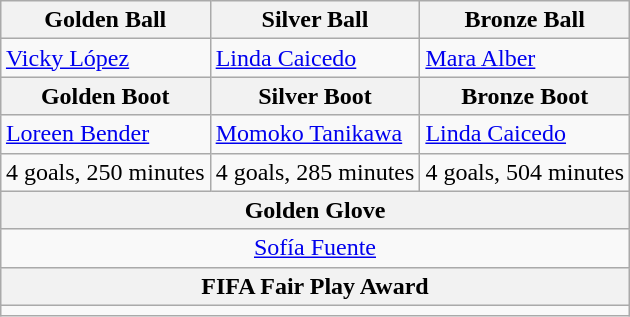<table class="wikitable" style="margin:auto">
<tr>
<th>Golden Ball</th>
<th>Silver Ball</th>
<th>Bronze Ball</th>
</tr>
<tr>
<td> <a href='#'>Vicky López</a></td>
<td> <a href='#'>Linda Caicedo</a></td>
<td> <a href='#'>Mara Alber</a></td>
</tr>
<tr>
<th>Golden Boot</th>
<th>Silver Boot</th>
<th>Bronze Boot</th>
</tr>
<tr>
<td> <a href='#'>Loreen Bender</a></td>
<td> <a href='#'>Momoko Tanikawa</a></td>
<td> <a href='#'>Linda Caicedo</a></td>
</tr>
<tr style="text-align:center;">
<td>4 goals, 250 minutes</td>
<td>4 goals, 285 minutes</td>
<td>4 goals, 504 minutes</td>
</tr>
<tr>
<th colspan="3">Golden Glove</th>
</tr>
<tr>
<td colspan="3" style="text-align:center;"> <a href='#'>Sofía Fuente</a></td>
</tr>
<tr>
<th colspan="3">FIFA Fair Play Award</th>
</tr>
<tr>
<td colspan="3" style="text-align:center;"></td>
</tr>
</table>
